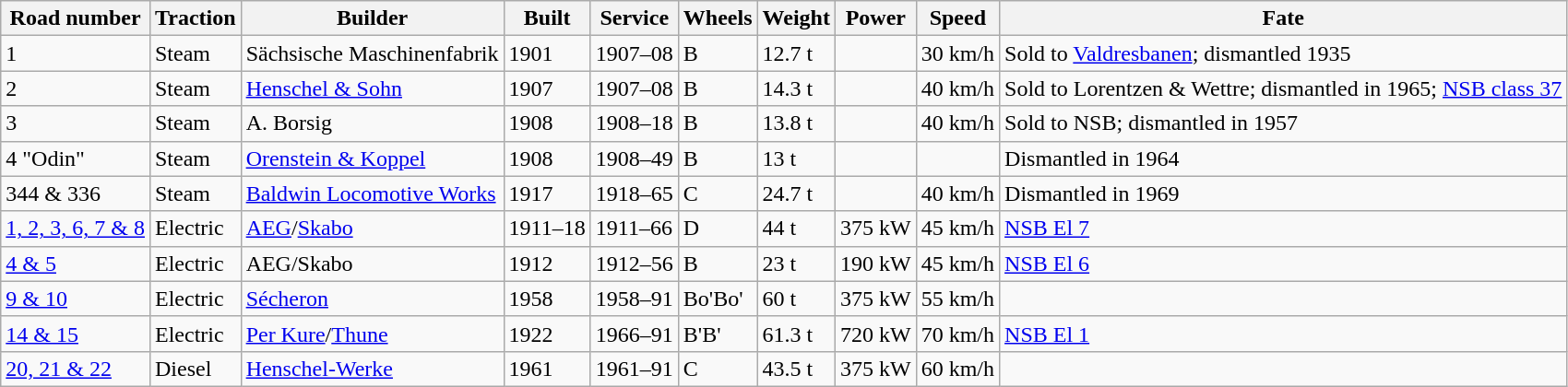<table class="wikitable">
<tr>
<th>Road number</th>
<th>Traction</th>
<th>Builder</th>
<th>Built</th>
<th>Service</th>
<th>Wheels</th>
<th>Weight</th>
<th>Power</th>
<th>Speed</th>
<th>Fate</th>
</tr>
<tr>
<td>1</td>
<td>Steam</td>
<td>Sächsische Maschinenfabrik</td>
<td>1901</td>
<td>1907–08</td>
<td>B</td>
<td>12.7 t</td>
<td></td>
<td>30 km/h</td>
<td>Sold to <a href='#'>Valdresbanen</a>; dismantled 1935</td>
</tr>
<tr>
<td>2</td>
<td>Steam</td>
<td><a href='#'>Henschel & Sohn</a></td>
<td>1907</td>
<td>1907–08</td>
<td>B</td>
<td>14.3 t</td>
<td></td>
<td>40 km/h</td>
<td>Sold to Lorentzen & Wettre; dismantled in 1965; <a href='#'>NSB class 37</a></td>
</tr>
<tr>
<td>3</td>
<td>Steam</td>
<td>A. Borsig</td>
<td>1908</td>
<td>1908–18</td>
<td>B</td>
<td>13.8 t</td>
<td></td>
<td>40 km/h</td>
<td>Sold to NSB; dismantled in 1957</td>
</tr>
<tr>
<td>4 "Odin"</td>
<td>Steam</td>
<td><a href='#'>Orenstein & Koppel</a></td>
<td>1908</td>
<td>1908–49</td>
<td>B</td>
<td>13 t</td>
<td></td>
<td></td>
<td>Dismantled in 1964</td>
</tr>
<tr>
<td>344 & 336</td>
<td>Steam</td>
<td><a href='#'>Baldwin Locomotive Works</a></td>
<td>1917</td>
<td>1918–65</td>
<td>C</td>
<td>24.7 t</td>
<td></td>
<td>40 km/h</td>
<td>Dismantled in 1969</td>
</tr>
<tr>
<td><a href='#'>1, 2, 3, 6, 7 & 8</a></td>
<td>Electric</td>
<td><a href='#'>AEG</a>/<a href='#'>Skabo</a></td>
<td>1911–18</td>
<td>1911–66</td>
<td>D</td>
<td>44 t</td>
<td>375 kW</td>
<td>45 km/h</td>
<td><a href='#'>NSB El 7</a></td>
</tr>
<tr>
<td><a href='#'>4 & 5</a></td>
<td>Electric</td>
<td>AEG/Skabo</td>
<td>1912</td>
<td>1912–56</td>
<td>B</td>
<td>23 t</td>
<td>190 kW</td>
<td>45 km/h</td>
<td><a href='#'>NSB El 6</a></td>
</tr>
<tr>
<td><a href='#'>9 & 10</a></td>
<td>Electric</td>
<td><a href='#'>Sécheron</a></td>
<td>1958</td>
<td>1958–91</td>
<td>Bo'Bo'</td>
<td>60 t</td>
<td>375 kW</td>
<td>55 km/h</td>
<td></td>
</tr>
<tr>
<td><a href='#'>14 & 15</a></td>
<td>Electric</td>
<td><a href='#'>Per Kure</a>/<a href='#'>Thune</a></td>
<td>1922</td>
<td>1966–91</td>
<td>B'B'</td>
<td>61.3 t</td>
<td>720 kW</td>
<td>70 km/h</td>
<td><a href='#'>NSB El 1</a></td>
</tr>
<tr>
<td><a href='#'>20, 21 & 22</a></td>
<td>Diesel</td>
<td><a href='#'>Henschel-Werke</a></td>
<td>1961</td>
<td>1961–91</td>
<td>C</td>
<td>43.5 t</td>
<td>375 kW</td>
<td>60 km/h</td>
<td></td>
</tr>
</table>
